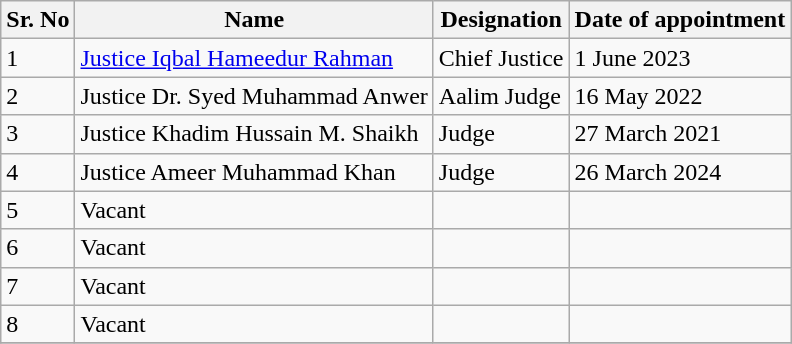<table class="wikitable">
<tr>
<th>Sr. No</th>
<th>Name</th>
<th>Designation</th>
<th>Date of appointment</th>
</tr>
<tr>
<td>1</td>
<td><a href='#'>Justice Iqbal Hameedur Rahman</a></td>
<td>Chief Justice</td>
<td>1 June 2023  </td>
</tr>
<tr>
<td>2</td>
<td>Justice Dr. Syed Muhammad Anwer</td>
<td>Aalim Judge</td>
<td>16 May 2022</td>
</tr>
<tr>
<td>3</td>
<td>Justice Khadim Hussain M. Shaikh</td>
<td>Judge</td>
<td>27 March 2021</td>
</tr>
<tr>
<td>4</td>
<td>Justice Ameer Muhammad Khan</td>
<td>Judge</td>
<td>26 March 2024</td>
</tr>
<tr>
<td>5</td>
<td>Vacant</td>
<td></td>
<td></td>
</tr>
<tr>
<td>6</td>
<td>Vacant</td>
<td></td>
<td></td>
</tr>
<tr>
<td>7</td>
<td>Vacant</td>
<td></td>
<td></td>
</tr>
<tr>
<td>8</td>
<td>Vacant</td>
<td></td>
<td></td>
</tr>
<tr>
</tr>
</table>
